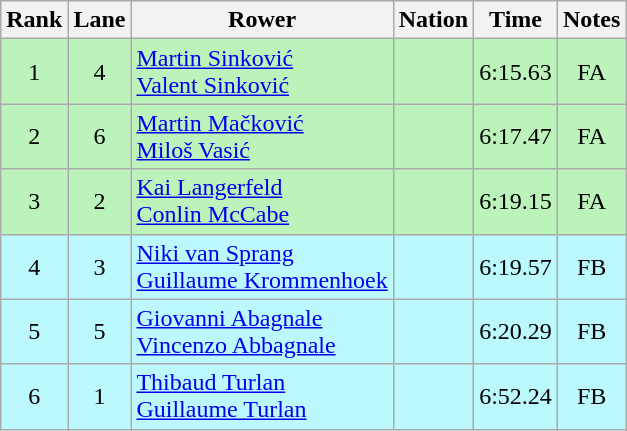<table class="wikitable sortable" style="text-align:center">
<tr>
<th>Rank</th>
<th>Lane</th>
<th>Rower</th>
<th>Nation</th>
<th>Time</th>
<th>Notes</th>
</tr>
<tr bgcolor=bbf3bb>
<td>1</td>
<td>4</td>
<td align="left"><a href='#'>Martin Sinković</a><br><a href='#'>Valent Sinković</a></td>
<td align="left"></td>
<td>6:15.63</td>
<td>FA</td>
</tr>
<tr bgcolor=bbf3bb>
<td>2</td>
<td>6</td>
<td align=left><a href='#'>Martin Mačković</a><br><a href='#'>Miloš Vasić</a></td>
<td align=left></td>
<td>6:17.47</td>
<td>FA</td>
</tr>
<tr bgcolor=bbf3bb>
<td>3</td>
<td>2</td>
<td align="left"><a href='#'>Kai Langerfeld</a><br><a href='#'>Conlin McCabe</a></td>
<td align="left"></td>
<td>6:19.15</td>
<td>FA</td>
</tr>
<tr bgcolor=bbf9ff>
<td>4</td>
<td>3</td>
<td align=left><a href='#'>Niki van Sprang</a><br><a href='#'>Guillaume Krommenhoek</a></td>
<td align=left></td>
<td>6:19.57</td>
<td>FB</td>
</tr>
<tr bgcolor=bbf9ff>
<td>5</td>
<td>5</td>
<td align=left><a href='#'>Giovanni Abagnale</a><br><a href='#'>Vincenzo Abbagnale</a></td>
<td align=left></td>
<td>6:20.29</td>
<td>FB</td>
</tr>
<tr bgcolor=bbf9ff>
<td>6</td>
<td>1</td>
<td align=left><a href='#'>Thibaud Turlan</a><br><a href='#'>Guillaume Turlan</a></td>
<td align=left></td>
<td>6:52.24</td>
<td>FB</td>
</tr>
</table>
